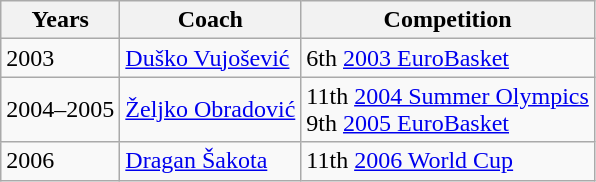<table class="wikitable">
<tr>
<th>Years</th>
<th>Coach</th>
<th>Competition</th>
</tr>
<tr>
<td>2003</td>
<td> <a href='#'>Duško Vujošević</a></td>
<td>6th <a href='#'>2003 EuroBasket</a></td>
</tr>
<tr>
<td>2004–2005</td>
<td> <a href='#'>Željko Obradović</a></td>
<td>11th <a href='#'>2004 Summer Olympics</a> <br> 9th <a href='#'>2005 EuroBasket</a></td>
</tr>
<tr>
<td>2006</td>
<td> <a href='#'>Dragan Šakota</a></td>
<td>11th <a href='#'>2006 World Cup</a></td>
</tr>
</table>
